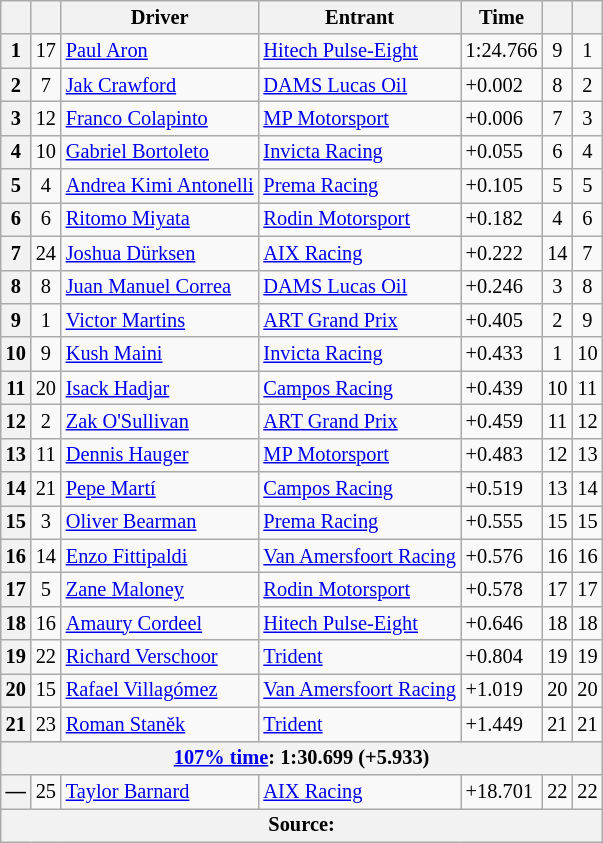<table class="wikitable" style="font-size:85%">
<tr>
<th scope="col"></th>
<th scope="col"></th>
<th scope="col">Driver</th>
<th scope="col">Entrant</th>
<th scope="col">Time</th>
<th scope="col"></th>
<th scope="col"></th>
</tr>
<tr>
<th>1</th>
<td align="center">17</td>
<td> <a href='#'>Paul Aron</a></td>
<td><a href='#'>Hitech Pulse-Eight</a></td>
<td>1:24.766</td>
<td align="center">9</td>
<td align="center">1</td>
</tr>
<tr>
<th>2</th>
<td align="center">7</td>
<td> <a href='#'>Jak Crawford</a></td>
<td><a href='#'>DAMS Lucas Oil</a></td>
<td>+0.002</td>
<td align="center">8</td>
<td align="center">2</td>
</tr>
<tr>
<th>3</th>
<td align="center">12</td>
<td> <a href='#'>Franco Colapinto</a></td>
<td><a href='#'>MP Motorsport</a></td>
<td>+0.006</td>
<td align="center">7</td>
<td align="center">3</td>
</tr>
<tr>
<th>4</th>
<td align="center">10</td>
<td> <a href='#'>Gabriel Bortoleto</a></td>
<td><a href='#'>Invicta Racing</a></td>
<td>+0.055</td>
<td align="center">6</td>
<td align="center">4</td>
</tr>
<tr>
<th>5</th>
<td align="center">4</td>
<td> <a href='#'>Andrea Kimi Antonelli</a></td>
<td><a href='#'>Prema Racing</a></td>
<td>+0.105</td>
<td align="center">5</td>
<td align="center">5</td>
</tr>
<tr>
<th>6</th>
<td align="center">6</td>
<td> <a href='#'>Ritomo Miyata</a></td>
<td><a href='#'>Rodin Motorsport</a></td>
<td>+0.182</td>
<td align="center">4</td>
<td align="center">6</td>
</tr>
<tr>
<th>7</th>
<td align="center">24</td>
<td> <a href='#'>Joshua Dürksen</a></td>
<td><a href='#'>AIX Racing</a></td>
<td>+0.222</td>
<td align="center">14</td>
<td align="center">7</td>
</tr>
<tr>
<th>8</th>
<td align="center">8</td>
<td> <a href='#'>Juan Manuel Correa</a></td>
<td><a href='#'>DAMS Lucas Oil</a></td>
<td>+0.246</td>
<td align="center">3</td>
<td align="center">8</td>
</tr>
<tr>
<th>9</th>
<td align="center">1</td>
<td> <a href='#'>Victor Martins</a></td>
<td><a href='#'>ART Grand Prix</a></td>
<td>+0.405</td>
<td align="center">2</td>
<td align="center">9</td>
</tr>
<tr>
<th>10</th>
<td align="center">9</td>
<td> <a href='#'>Kush Maini</a></td>
<td><a href='#'>Invicta Racing</a></td>
<td>+0.433</td>
<td align="center">1</td>
<td align="center">10</td>
</tr>
<tr>
<th>11</th>
<td align="center">20</td>
<td> <a href='#'>Isack Hadjar</a></td>
<td><a href='#'>Campos Racing</a></td>
<td>+0.439</td>
<td align="center">10</td>
<td align="center">11</td>
</tr>
<tr>
<th>12</th>
<td align="center">2</td>
<td> <a href='#'>Zak O'Sullivan</a></td>
<td><a href='#'>ART Grand Prix</a></td>
<td>+0.459</td>
<td align="center">11</td>
<td align="center">12</td>
</tr>
<tr>
<th>13</th>
<td align="center">11</td>
<td> <a href='#'>Dennis Hauger</a></td>
<td><a href='#'>MP Motorsport</a></td>
<td>+0.483</td>
<td align="center">12</td>
<td align="center">13</td>
</tr>
<tr>
<th>14</th>
<td align="center">21</td>
<td> <a href='#'>Pepe Martí</a></td>
<td><a href='#'>Campos Racing</a></td>
<td>+0.519</td>
<td align="center">13</td>
<td align="center">14</td>
</tr>
<tr>
<th>15</th>
<td align="center">3</td>
<td> <a href='#'>Oliver Bearman</a></td>
<td><a href='#'>Prema Racing</a></td>
<td>+0.555</td>
<td align="center">15</td>
<td align="center">15</td>
</tr>
<tr>
<th>16</th>
<td align="center">14</td>
<td> <a href='#'>Enzo Fittipaldi</a></td>
<td><a href='#'>Van Amersfoort Racing</a></td>
<td>+0.576</td>
<td align="center">16</td>
<td align="center">16</td>
</tr>
<tr>
<th>17</th>
<td align="center">5</td>
<td> <a href='#'>Zane Maloney</a></td>
<td><a href='#'>Rodin Motorsport</a></td>
<td>+0.578</td>
<td align="center">17</td>
<td align="center">17</td>
</tr>
<tr>
<th>18</th>
<td align="center">16</td>
<td> <a href='#'>Amaury Cordeel</a></td>
<td><a href='#'>Hitech Pulse-Eight</a></td>
<td>+0.646</td>
<td align="center">18</td>
<td align="center">18</td>
</tr>
<tr>
<th>19</th>
<td align="center">22</td>
<td> <a href='#'>Richard Verschoor</a></td>
<td><a href='#'>Trident</a></td>
<td>+0.804</td>
<td align="center">19</td>
<td align="center">19</td>
</tr>
<tr>
<th>20</th>
<td align="center">15</td>
<td> <a href='#'>Rafael Villagómez</a></td>
<td><a href='#'>Van Amersfoort Racing</a></td>
<td>+1.019</td>
<td align="center">20</td>
<td align="center">20</td>
</tr>
<tr>
<th>21</th>
<td align="center">23</td>
<td> <a href='#'>Roman Staněk</a></td>
<td><a href='#'>Trident</a></td>
<td>+1.449</td>
<td align="center">21</td>
<td align="center">21</td>
</tr>
<tr>
<th colspan="7"><a href='#'>107% time</a>: 1:30.699 (+5.933)</th>
</tr>
<tr>
<th>—</th>
<td align="center">25</td>
<td> <a href='#'>Taylor Barnard</a></td>
<td><a href='#'>AIX Racing</a></td>
<td>+18.701</td>
<td align="center">22</td>
<td align="center">22</td>
</tr>
<tr>
<th colspan="7">Source:</th>
</tr>
</table>
